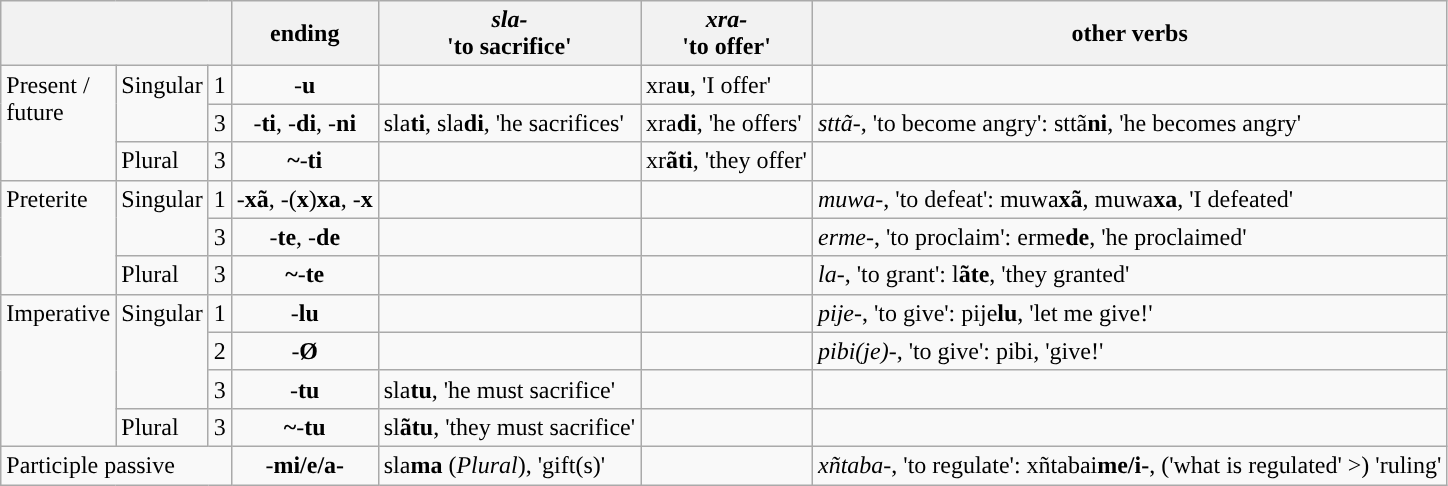<table class="wikitable">
<tr>
<th colspan="3"></th>
<th>ending</th>
<th><em>sla-</em><br>'to sacrifice'</th>
<th><em>xra-</em><br>'to offer'</th>
<th>other verbs</th>
</tr>
<tr>
<td rowspan="3" valign="top">Present / <br>future</td>
<td rowspan="2" valign="top">Singular</td>
<td>1</td>
<td align="center">-<strong>u</strong></td>
<td></td>
<td>xra<strong>u</strong>, 'I offer'</td>
<td></td>
</tr>
<tr>
<td>3</td>
<td align="center">-<strong>ti</strong>, -<strong>di</strong>, -<strong>ni</strong></td>
<td>sla<strong>ti</strong>, sla<strong>di</strong>, 'he sacrifices'</td>
<td>xra<strong>di</strong>, 'he offers'</td>
<td><em>sttã-</em>, 'to become angry': sttã<strong>ni</strong>, 'he becomes angry'</td>
</tr>
<tr>
<td>Plural</td>
<td>3</td>
<td align="center"><strong>~</strong>-<strong>ti</strong></td>
<td></td>
<td>xr<strong>ãti</strong>, 'they offer'</td>
<td></td>
</tr>
<tr>
<td rowspan="3" valign="top">Preterite</td>
<td rowspan="2" valign="top">Singular</td>
<td>1</td>
<td align="center">-<strong>xã</strong>, -(<strong>x</strong>)<strong>xa</strong>, -<strong>x</strong></td>
<td></td>
<td></td>
<td><em>muwa-</em>, 'to defeat': muwa<strong>xã</strong>, muwa<strong>xa</strong>, 'I defeated'</td>
</tr>
<tr>
<td>3</td>
<td align="center">-<strong>te</strong>, -<strong>de</strong></td>
<td></td>
<td></td>
<td><em>erme-</em>, 'to proclaim': erme<strong>de</strong>, 'he proclaimed'</td>
</tr>
<tr>
<td>Plural</td>
<td>3</td>
<td align="center"><strong>~</strong>-<strong>te</strong></td>
<td></td>
<td></td>
<td><em>la-</em>, 'to grant': l<strong>ãte</strong>, 'they granted'</td>
</tr>
<tr>
<td rowspan="4" valign="top">Imperative</td>
<td rowspan="3" valign="top">Singular</td>
<td>1</td>
<td align="center">-<strong>lu</strong></td>
<td></td>
<td></td>
<td><em>pije-</em>, 'to give': pije<strong>lu</strong>, 'let me give!'</td>
</tr>
<tr>
<td>2</td>
<td align="center">-<strong>Ø</strong></td>
<td></td>
<td></td>
<td><em>pibi(je)-</em>, 'to give': pibi, 'give!'</td>
</tr>
<tr>
<td>3</td>
<td align="center">-<strong>tu</strong></td>
<td>sla<strong>tu</strong>, 'he must sacrifice'</td>
<td></td>
<td></td>
</tr>
<tr>
<td>Plural</td>
<td>3</td>
<td align="center"><strong>~</strong>-<strong>tu</strong></td>
<td>sl<strong>ãtu</strong>, 'they must sacrifice'</td>
<td></td>
<td></td>
</tr>
<tr>
<td colspan="3">Participle passive</td>
<td align="center">-<strong>mi/e/a-</strong></td>
<td>sla<strong>ma</strong> (<em>Plural</em>), 'gift(s)'</td>
<td></td>
<td><em>xñtaba-</em>, 'to regulate': xñtabai<strong>me/i-</strong>, ('what is regulated' >) 'ruling'</td>
</tr>
</table>
